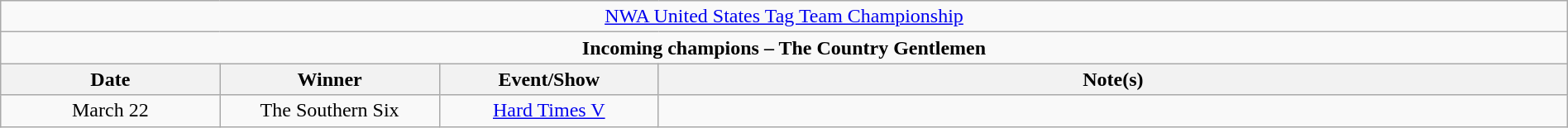<table class="wikitable" style="text-align:center; width:100%;">
<tr>
<td colspan="4" style="text-align: center;"><a href='#'>NWA United States Tag Team Championship</a></td>
</tr>
<tr>
<td colspan="4" style="text-align: center;"><strong>Incoming champions – The Country Gentlemen </strong></td>
</tr>
<tr>
<th width=14%>Date</th>
<th width=14%>Winner</th>
<th width=14%>Event/Show</th>
<th width=58%>Note(s)</th>
</tr>
<tr>
<td>March 22<br></td>
<td>The Southern Six<br></td>
<td><a href='#'>Hard Times V</a></td>
<td></td>
</tr>
</table>
